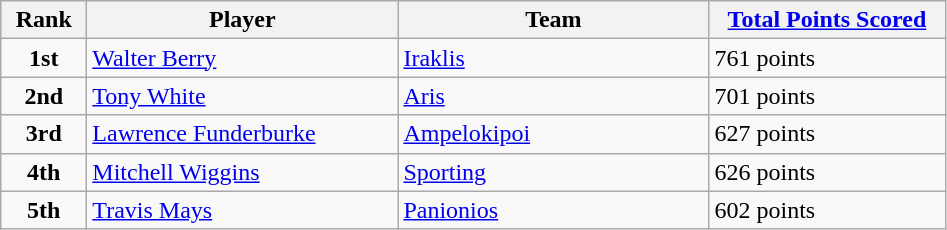<table class="wikitable sortable">
<tr>
<th style="width:50px;">Rank</th>
<th style="width:200px;">Player</th>
<th style="width:200px;">Team</th>
<th style="width:150px;"><a href='#'>Total Points Scored</a></th>
</tr>
<tr>
<td style="text-align:center;"><strong>1st</strong></td>
<td> <a href='#'>Walter Berry</a></td>
<td><a href='#'>Iraklis</a></td>
<td>761 points</td>
</tr>
<tr>
<td style="text-align:center;"><strong>2nd</strong></td>
<td> <a href='#'>Tony White</a></td>
<td><a href='#'>Aris</a></td>
<td>701 points</td>
</tr>
<tr>
<td style="text-align:center;"><strong>3rd</strong></td>
<td> <a href='#'>Lawrence Funderburke</a></td>
<td><a href='#'>Ampelokipoi</a></td>
<td>627 points</td>
</tr>
<tr>
<td style="text-align:center;"><strong>4th</strong></td>
<td> <a href='#'>Mitchell Wiggins</a></td>
<td><a href='#'>Sporting</a></td>
<td>626 points</td>
</tr>
<tr>
<td style="text-align:center;"><strong>5th</strong></td>
<td> <a href='#'>Travis Mays</a></td>
<td><a href='#'>Panionios</a></td>
<td>602 points</td>
</tr>
</table>
